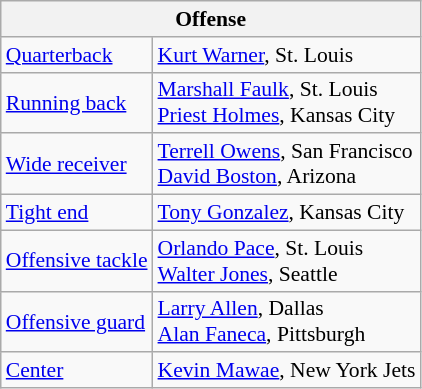<table class="wikitable" style="font-size:90%;">
<tr>
<th colspan="2">Offense</th>
</tr>
<tr>
<td><a href='#'>Quarterback</a></td>
<td><a href='#'>Kurt Warner</a>, St. Louis</td>
</tr>
<tr>
<td><a href='#'>Running back</a></td>
<td><a href='#'>Marshall Faulk</a>, St. Louis<br><a href='#'>Priest Holmes</a>, Kansas City</td>
</tr>
<tr>
<td><a href='#'>Wide receiver</a></td>
<td><a href='#'>Terrell Owens</a>, San Francisco<br><a href='#'>David Boston</a>, Arizona</td>
</tr>
<tr>
<td><a href='#'>Tight end</a></td>
<td><a href='#'>Tony Gonzalez</a>, Kansas City</td>
</tr>
<tr>
<td><a href='#'>Offensive tackle</a></td>
<td><a href='#'>Orlando Pace</a>, St. Louis<br><a href='#'>Walter Jones</a>, Seattle</td>
</tr>
<tr>
<td><a href='#'>Offensive guard</a></td>
<td><a href='#'>Larry Allen</a>, Dallas<br><a href='#'>Alan Faneca</a>, Pittsburgh</td>
</tr>
<tr>
<td><a href='#'>Center</a></td>
<td><a href='#'>Kevin Mawae</a>, New York Jets</td>
</tr>
</table>
